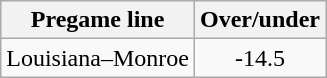<table class="wikitable" style="margin-right: auto; margin-right: auto; border: none;">
<tr align="center">
<th style=>Pregame line</th>
<th style=>Over/under</th>
</tr>
<tr align="center">
<td>Louisiana–Monroe</td>
<td>-14.5</td>
</tr>
</table>
